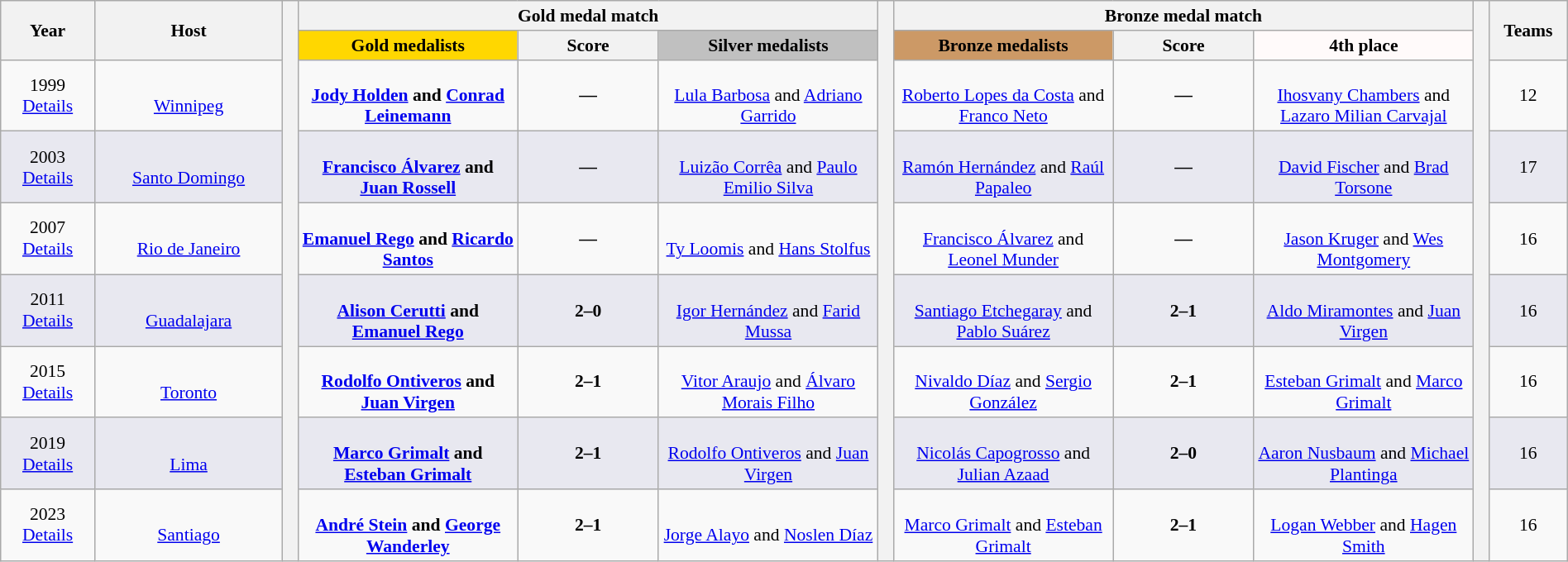<table class="wikitable" style="font-size:90%; width: 100%; text-align: center;">
<tr>
<th rowspan="2" style="width:6%;">Year</th>
<th rowspan="2" style="width:12%;">Host</th>
<th rowspan="9" bgcolor="ffffff" width="1%"></th>
<th colspan="3">Gold medal match</th>
<th rowspan="9" bgcolor="ffffff" width="1%"></th>
<th colspan="3">Bronze medal match</th>
<th rowspan="9" bgcolor="ffffff" width="1%"></th>
<th rowspan="2" style="width:5%;">Teams</th>
</tr>
<tr style="background:#efefef;">
<th style="width:14%; background:gold;">Gold medalists</th>
<th width="9%">Score</th>
<th style="width:14%; background:silver;">Silver medalists</th>
<th style="width:14%; background:#c96;">Bronze medalists</th>
<th width="9%">Score</th>
<th style="width:14%; background:snow;">4th place</th>
</tr>
<tr>
<td>1999<br><a href='#'>Details</a></td>
<td><br><a href='#'>Winnipeg</a></td>
<td><br><strong><a href='#'>Jody Holden</a> and <a href='#'>Conrad Leinemann</a></strong></td>
<td><strong>—</strong></td>
<td><br><a href='#'>Lula Barbosa</a> and <a href='#'>Adriano Garrido</a></td>
<td><br><a href='#'>Roberto Lopes da Costa</a> and <a href='#'>Franco Neto</a></td>
<td><strong>—</strong></td>
<td><br><a href='#'>Ihosvany Chambers</a> and <a href='#'>Lazaro Milian Carvajal</a></td>
<td>12</td>
</tr>
<tr bgcolor="#E8E8F0">
<td>2003<br><a href='#'>Details</a></td>
<td><br><a href='#'>Santo Domingo</a></td>
<td><br><strong><a href='#'>Francisco Álvarez</a> and <a href='#'>Juan Rossell</a></strong></td>
<td><strong>—</strong></td>
<td><br><a href='#'>Luizão Corrêa</a> and <a href='#'>Paulo Emilio Silva</a></td>
<td><br><a href='#'>Ramón Hernández</a> and <a href='#'>Raúl Papaleo</a></td>
<td><strong>—</strong></td>
<td><br><a href='#'>David Fischer</a> and <a href='#'>Brad Torsone</a></td>
<td>17</td>
</tr>
<tr>
<td>2007<br><a href='#'>Details</a></td>
<td><br><a href='#'>Rio de Janeiro</a></td>
<td><br><strong><a href='#'>Emanuel Rego</a> and <a href='#'>Ricardo Santos</a></strong></td>
<td><strong>—</strong></td>
<td><br><a href='#'>Ty Loomis</a> and <a href='#'>Hans Stolfus</a></td>
<td><br><a href='#'>Francisco Álvarez</a> and <a href='#'>Leonel Munder</a></td>
<td><strong>—</strong></td>
<td><br><a href='#'>Jason Kruger</a> and <a href='#'>Wes Montgomery</a></td>
<td>16</td>
</tr>
<tr bgcolor="#E8E8F0">
<td>2011<br><a href='#'>Details</a></td>
<td><br><a href='#'>Guadalajara</a></td>
<td><br><strong><a href='#'>Alison Cerutti</a> and <a href='#'>Emanuel Rego</a></strong></td>
<td><strong>2–0</strong></td>
<td><br><a href='#'>Igor Hernández</a> and <a href='#'>Farid Mussa</a></td>
<td><br><a href='#'>Santiago Etchegaray</a> and <a href='#'>Pablo Suárez</a></td>
<td><strong>2–1</strong></td>
<td><br><a href='#'>Aldo Miramontes</a> and <a href='#'>Juan Virgen</a></td>
<td>16</td>
</tr>
<tr>
<td>2015<br><a href='#'>Details</a></td>
<td><br><a href='#'>Toronto</a></td>
<td><br><strong><a href='#'>Rodolfo Ontiveros</a> and <a href='#'>Juan Virgen</a></strong></td>
<td><strong>2–1</strong></td>
<td><br><a href='#'>Vitor Araujo</a> and <a href='#'>Álvaro Morais Filho</a></td>
<td><br><a href='#'>Nivaldo Díaz</a> and <a href='#'>Sergio González</a></td>
<td><strong>2–1</strong></td>
<td><br><a href='#'>Esteban Grimalt</a> and <a href='#'>Marco Grimalt</a></td>
<td>16</td>
</tr>
<tr bgcolor="#E8E8F0">
<td>2019<br><a href='#'>Details</a></td>
<td><br><a href='#'>Lima</a></td>
<td><br><strong><a href='#'>Marco Grimalt</a> and <a href='#'>Esteban Grimalt</a></strong></td>
<td><strong>2–1</strong></td>
<td><br><a href='#'>Rodolfo Ontiveros</a> and <a href='#'>Juan Virgen</a></td>
<td><br><a href='#'>Nicolás Capogrosso</a> and <a href='#'>Julian Azaad</a></td>
<td><strong>2–0</strong></td>
<td><br><a href='#'>Aaron Nusbaum</a> and <a href='#'>Michael Plantinga</a></td>
<td>16</td>
</tr>
<tr>
<td>2023<br><a href='#'>Details</a></td>
<td><br><a href='#'>Santiago</a></td>
<td><br><strong><a href='#'>André Stein</a> and <a href='#'>George Wanderley</a></strong></td>
<td><strong>2–1</strong></td>
<td><br><a href='#'>Jorge Alayo</a> and <a href='#'>Noslen Díaz</a></td>
<td><br><a href='#'>Marco Grimalt</a> and <a href='#'>Esteban Grimalt</a></td>
<td><strong>2–1</strong></td>
<td><br><a href='#'>Logan Webber</a> and <a href='#'>Hagen Smith</a></td>
<td>16</td>
</tr>
</table>
